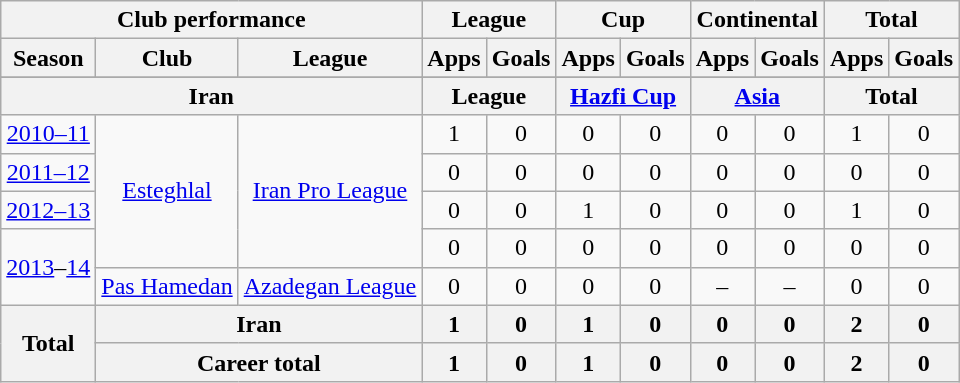<table class="wikitable" style="text-align:center">
<tr>
<th colspan=3>Club performance</th>
<th colspan=2>League</th>
<th colspan=2>Cup</th>
<th colspan=2>Continental</th>
<th colspan=2>Total</th>
</tr>
<tr>
<th>Season</th>
<th>Club</th>
<th>League</th>
<th>Apps</th>
<th>Goals</th>
<th>Apps</th>
<th>Goals</th>
<th>Apps</th>
<th>Goals</th>
<th>Apps</th>
<th>Goals</th>
</tr>
<tr>
</tr>
<tr>
<th colspan=3>Iran</th>
<th colspan=2>League</th>
<th colspan=2><a href='#'>Hazfi Cup</a></th>
<th colspan=2><a href='#'>Asia</a></th>
<th colspan=2>Total</th>
</tr>
<tr>
<td><a href='#'>2010–11</a></td>
<td rowspan="4"><a href='#'>Esteghlal</a></td>
<td rowspan="4"><a href='#'>Iran Pro League</a></td>
<td>1</td>
<td>0</td>
<td>0</td>
<td>0</td>
<td>0</td>
<td>0</td>
<td>1</td>
<td>0</td>
</tr>
<tr>
<td><a href='#'>2011–12</a></td>
<td>0</td>
<td>0</td>
<td>0</td>
<td>0</td>
<td>0</td>
<td>0</td>
<td>0</td>
<td>0</td>
</tr>
<tr>
<td><a href='#'>2012–13</a></td>
<td>0</td>
<td>0</td>
<td>1</td>
<td>0</td>
<td>0</td>
<td>0</td>
<td>1</td>
<td>0</td>
</tr>
<tr>
<td rowspan="2"><a href='#'>2013</a>–<a href='#'>14</a></td>
<td>0</td>
<td>0</td>
<td>0</td>
<td>0</td>
<td>0</td>
<td>0</td>
<td>0</td>
<td>0</td>
</tr>
<tr>
<td><a href='#'>Pas Hamedan</a></td>
<td><a href='#'>Azadegan League</a></td>
<td>0</td>
<td>0</td>
<td>0</td>
<td>0</td>
<td>–</td>
<td>–</td>
<td>0</td>
<td>0</td>
</tr>
<tr>
<th rowspan=2>Total</th>
<th colspan=2>Iran</th>
<th>1</th>
<th>0</th>
<th>1</th>
<th>0</th>
<th>0</th>
<th>0</th>
<th>2</th>
<th>0</th>
</tr>
<tr>
<th colspan=2>Career total</th>
<th>1</th>
<th>0</th>
<th>1</th>
<th>0</th>
<th>0</th>
<th>0</th>
<th>2</th>
<th>0</th>
</tr>
</table>
